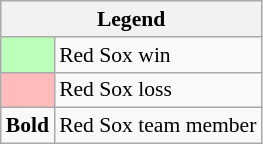<table class="wikitable" style="font-size:90%">
<tr>
<th colspan="2">Legend</th>
</tr>
<tr>
<td style="background:#bfb;"> </td>
<td>Red Sox win</td>
</tr>
<tr>
<td style="background:#fbb;"> </td>
<td>Red Sox loss</td>
</tr>
<tr>
<td><strong>Bold</strong></td>
<td>Red Sox team member</td>
</tr>
</table>
